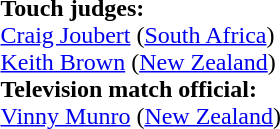<table width=100%>
<tr>
<td><br><strong>Touch judges:</strong>
<br><a href='#'>Craig Joubert</a> (<a href='#'>South Africa</a>)
<br><a href='#'>Keith Brown</a> (<a href='#'>New Zealand</a>)
<br><strong>Television match official:</strong>
<br><a href='#'>Vinny Munro</a> (<a href='#'>New Zealand</a>)</td>
</tr>
</table>
